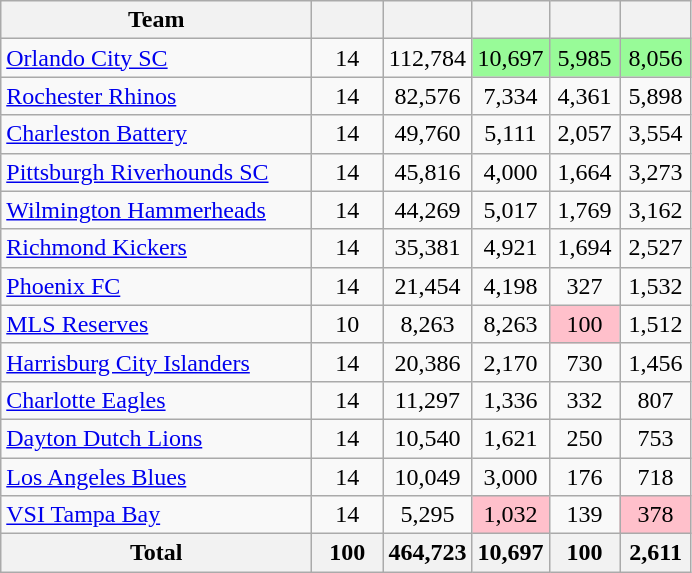<table class="wikitable sortable">
<tr>
<th width=200>Team</th>
<th width=40></th>
<th width=40></th>
<th width=40></th>
<th width=40></th>
<th width=40></th>
</tr>
<tr align="center">
<td align="left"><a href='#'>Orlando City SC</a></td>
<td>14</td>
<td>112,784</td>
<td bgcolor="#98fb98">10,697</td>
<td bgcolor="#98fb98">5,985</td>
<td bgcolor="#98fb98">8,056</td>
</tr>
<tr align="center">
<td align="left"><a href='#'>Rochester Rhinos</a></td>
<td>14</td>
<td>82,576</td>
<td>7,334</td>
<td>4,361</td>
<td>5,898</td>
</tr>
<tr align="center">
<td align="left"><a href='#'>Charleston Battery</a></td>
<td>14</td>
<td>49,760</td>
<td>5,111</td>
<td>2,057</td>
<td>3,554</td>
</tr>
<tr align="center">
<td align="left"><a href='#'>Pittsburgh Riverhounds SC</a></td>
<td>14</td>
<td>45,816</td>
<td>4,000</td>
<td>1,664</td>
<td>3,273</td>
</tr>
<tr align="center">
<td align="left"><a href='#'>Wilmington Hammerheads</a></td>
<td>14</td>
<td>44,269</td>
<td>5,017</td>
<td>1,769</td>
<td>3,162</td>
</tr>
<tr align="center">
<td align="left"><a href='#'>Richmond Kickers</a></td>
<td>14</td>
<td>35,381</td>
<td>4,921</td>
<td>1,694</td>
<td>2,527</td>
</tr>
<tr align="center">
<td align="left"><a href='#'>Phoenix FC</a></td>
<td>14</td>
<td>21,454</td>
<td>4,198</td>
<td>327</td>
<td>1,532</td>
</tr>
<tr align="center">
<td align="left"><a href='#'>MLS Reserves</a></td>
<td>10</td>
<td>8,263</td>
<td>8,263</td>
<td bgcolor="#ffc0cb">100</td>
<td>1,512</td>
</tr>
<tr align="center">
<td align="left"><a href='#'>Harrisburg City Islanders</a></td>
<td>14</td>
<td>20,386</td>
<td>2,170</td>
<td>730</td>
<td>1,456</td>
</tr>
<tr align="center">
<td align="left"><a href='#'>Charlotte Eagles</a></td>
<td>14</td>
<td>11,297</td>
<td>1,336</td>
<td>332</td>
<td>807</td>
</tr>
<tr align="center">
<td align="left"><a href='#'>Dayton Dutch Lions</a></td>
<td>14</td>
<td>10,540</td>
<td>1,621</td>
<td>250</td>
<td>753</td>
</tr>
<tr align="center">
<td align="left"><a href='#'>Los Angeles Blues</a></td>
<td>14</td>
<td>10,049</td>
<td>3,000</td>
<td>176</td>
<td>718</td>
</tr>
<tr align="center">
<td align="left"><a href='#'>VSI Tampa Bay</a></td>
<td>14</td>
<td>5,295</td>
<td bgcolor="#ffc0cb">1,032</td>
<td>139</td>
<td bgcolor="#ffc0cb">378</td>
</tr>
<tr align="center">
<th align="left">Total</th>
<th>100</th>
<th>464,723</th>
<th>10,697</th>
<th>100</th>
<th>2,611</th>
</tr>
</table>
